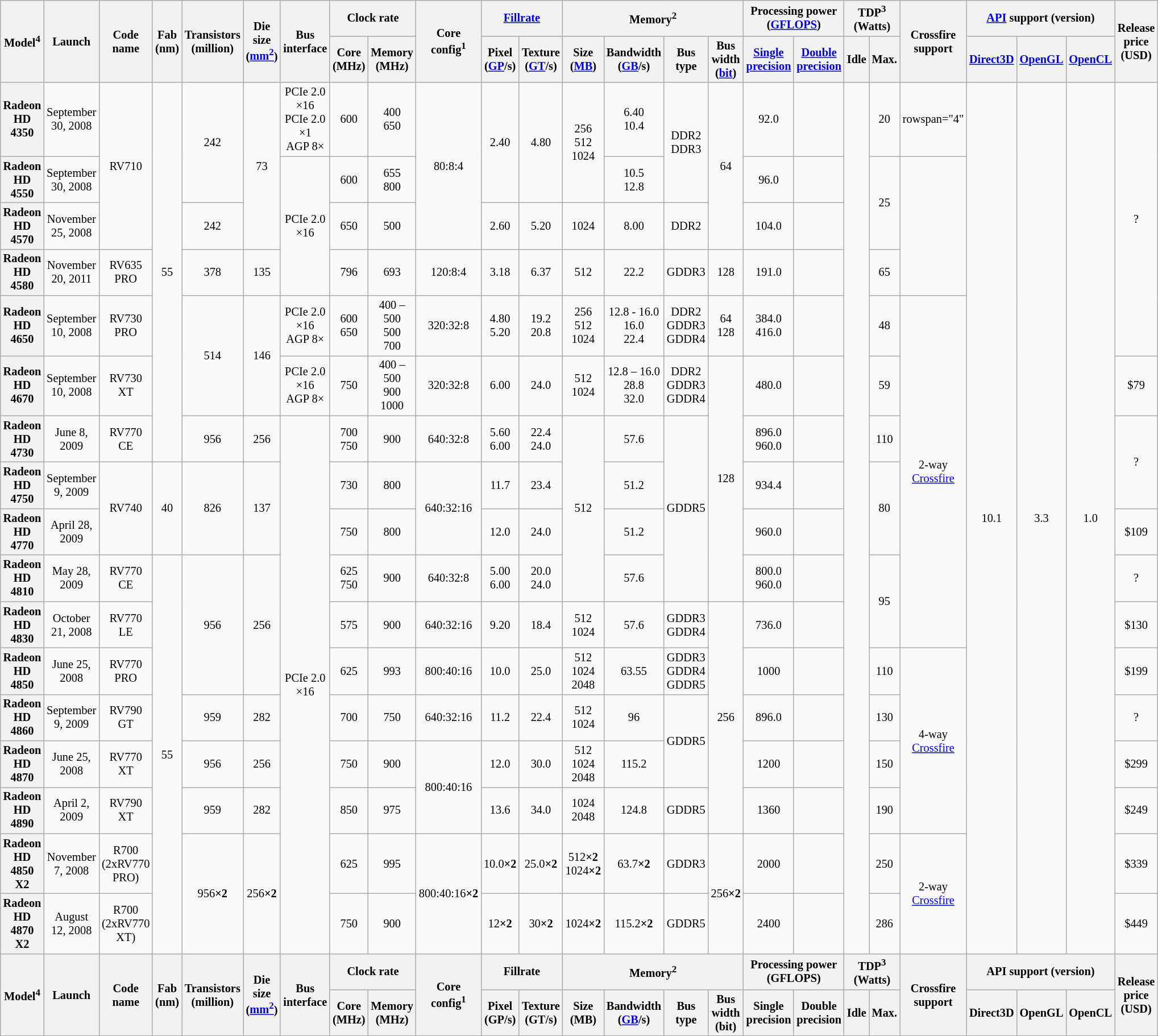<table class="mw-datatable wikitable sortable sort-under" style="font-size:85%; text-align:center;">
<tr>
<th rowspan="2">Model<sup>4</sup></th>
<th rowspan="2">Launch</th>
<th rowspan="2">Code name</th>
<th rowspan="2">Fab (nm)</th>
<th rowspan="2">Transistors (million)</th>
<th rowspan="2">Die size (<a href='#'>mm<sup>2</sup></a>)</th>
<th rowspan="2">Bus interface</th>
<th colspan="2">Clock rate</th>
<th rowspan="2">Core config<sup>1</sup></th>
<th colspan="2"><a href='#'>Fillrate</a></th>
<th colspan="4">Memory<sup>2</sup></th>
<th colspan="2">Processing power<br>(<a href='#'>GFLOPS</a>)</th>
<th colspan="2">TDP<sup>3</sup> (Watts)</th>
<th rowspan="2">Crossfire support</th>
<th colspan="3"><a href='#'>API</a> support (version)</th>
<th rowspan="2">Release price (USD)</th>
</tr>
<tr>
<th>Core (MHz)</th>
<th>Memory (MHz)</th>
<th>Pixel (<a href='#'>GP</a>/s)</th>
<th>Texture (<a href='#'>GT</a>/s)</th>
<th>Size (<a href='#'>MB</a>)</th>
<th>Bandwidth (<a href='#'>GB</a>/s)</th>
<th>Bus type</th>
<th>Bus width (<a href='#'>bit</a>)</th>
<th><a href='#'>Single precision</a></th>
<th><a href='#'>Double precision</a></th>
<th>Idle</th>
<th>Max.</th>
<th><a href='#'>Direct3D</a></th>
<th><a href='#'>OpenGL</a></th>
<th><a href='#'>OpenCL</a></th>
</tr>
<tr>
<th>Radeon HD 4350</th>
<td>September 30, 2008</td>
<td rowspan="3">RV710</td>
<td rowspan="7">55</td>
<td rowspan="2">242</td>
<td rowspan="3">73</td>
<td>PCIe 2.0 ×16<br>PCIe 2.0 ×1<br>AGP 8×</td>
<td>600</td>
<td>400<br>650</td>
<td rowspan="3">80:8:4</td>
<td rowspan="2">2.40</td>
<td rowspan="2">4.80</td>
<td rowspan="2">256<br>512<br>1024</td>
<td>6.40<br>10.4</td>
<td rowspan="2">DDR2<br>DDR3</td>
<td rowspan="3">64</td>
<td>92.0</td>
<td></td>
<td rowspan="17"></td>
<td>20</td>
<td>rowspan="4" </td>
<td rowspan="17">10.1</td>
<td rowspan="17">3.3</td>
<td rowspan="17">1.0</td>
<td rowspan="5">?</td>
</tr>
<tr>
<th>Radeon HD 4550</th>
<td>September 30, 2008</td>
<td rowspan="3">PCIe 2.0 ×16</td>
<td>600</td>
<td>655<br>800</td>
<td>10.5<br>12.8</td>
<td>96.0</td>
<td></td>
<td rowspan="2">25</td>
</tr>
<tr>
<th>Radeon HD 4570</th>
<td>November 25, 2008</td>
<td>242</td>
<td>650</td>
<td>500</td>
<td>2.60</td>
<td>5.20</td>
<td>1024</td>
<td>8.00</td>
<td>DDR2</td>
<td>104.0</td>
<td></td>
</tr>
<tr>
<th>Radeon HD 4580</th>
<td>November 20, 2011</td>
<td>RV635 PRO</td>
<td>378</td>
<td>135</td>
<td>796</td>
<td>693</td>
<td>120:8:4</td>
<td>3.18</td>
<td>6.37</td>
<td>512</td>
<td>22.2</td>
<td>GDDR3</td>
<td>128</td>
<td>191.0</td>
<td></td>
<td>65</td>
</tr>
<tr>
<th>Radeon HD 4650</th>
<td>September 10, 2008</td>
<td>RV730 PRO</td>
<td rowspan="2">514</td>
<td rowspan="2">146</td>
<td>PCIe 2.0 ×16<br>AGP 8×</td>
<td>600<br>650</td>
<td>400 – 500<br>500<br>700</td>
<td>320:32:8</td>
<td>4.80<br>5.20</td>
<td>19.2<br>20.8</td>
<td>256<br>512<br>1024</td>
<td>12.8 - 16.0<br>16.0<br>22.4</td>
<td>DDR2<br>GDDR3<br>GDDR4</td>
<td>64<br>128</td>
<td>384.0<br>416.0</td>
<td></td>
<td>48</td>
<td rowspan=7>2-way <a href='#'>Crossfire</a></td>
</tr>
<tr>
<th>Radeon HD 4670</th>
<td>September 10, 2008</td>
<td>RV730 XT</td>
<td>PCIe 2.0 ×16<br>AGP 8×</td>
<td>750</td>
<td>400 – 500<br>900<br>1000</td>
<td>320:32:8</td>
<td>6.00</td>
<td>24.0</td>
<td>512<br>1024</td>
<td>12.8 – 16.0<br>28.8<br>32.0</td>
<td>DDR2<br>GDDR3<br>GDDR4</td>
<td rowspan="5">128</td>
<td>480.0</td>
<td></td>
<td>59</td>
<td>$79</td>
</tr>
<tr>
<th>Radeon HD 4730</th>
<td>June 8, 2009</td>
<td>RV770 CE</td>
<td>956</td>
<td>256</td>
<td rowspan="11">PCIe 2.0 ×16</td>
<td>700<br>750</td>
<td>900</td>
<td>640:32:8</td>
<td>5.60<br>6.00</td>
<td>22.4<br>24.0</td>
<td rowspan="4">512</td>
<td>57.6</td>
<td rowspan="4">GDDR5</td>
<td>896.0<br>960.0</td>
<td></td>
<td>110</td>
<td rowspan="2">?</td>
</tr>
<tr>
<th>Radeon HD 4750</th>
<td>September 9, 2009</td>
<td rowspan="2">RV740</td>
<td rowspan="2">40</td>
<td rowspan="2">826</td>
<td rowspan="2">137</td>
<td>730</td>
<td>800</td>
<td rowspan="2">640:32:16</td>
<td>11.7</td>
<td>23.4</td>
<td>51.2</td>
<td>934.4</td>
<td></td>
<td rowspan="2">80</td>
</tr>
<tr>
<th>Radeon HD 4770</th>
<td>April 28, 2009</td>
<td>750</td>
<td>800</td>
<td>12.0</td>
<td>24.0</td>
<td>51.2</td>
<td>960.0</td>
<td></td>
<td>$109</td>
</tr>
<tr>
<th>Radeon HD 4810</th>
<td>May 28, 2009</td>
<td>RV770 CE</td>
<td rowspan="8">55</td>
<td rowspan="3">956</td>
<td rowspan="3">256</td>
<td>625<br>750</td>
<td>900</td>
<td>640:32:8</td>
<td>5.00<br>6.00</td>
<td>20.0<br>24.0</td>
<td>57.6</td>
<td>800.0<br>960.0</td>
<td></td>
<td rowspan="2">95</td>
<td>?</td>
</tr>
<tr>
<th>Radeon HD 4830</th>
<td>October 21, 2008</td>
<td>RV770 LE</td>
<td>575</td>
<td>900</td>
<td>640:32:16</td>
<td>9.20</td>
<td>18.4</td>
<td>512<br>1024</td>
<td>57.6</td>
<td>GDDR3<br>GDDR4</td>
<td rowspan="5">256</td>
<td>736.0</td>
<td></td>
<td>$130</td>
</tr>
<tr>
<th>Radeon HD 4850</th>
<td>June 25, 2008</td>
<td>RV770 PRO</td>
<td>625</td>
<td>993</td>
<td>800:40:16</td>
<td>10.0</td>
<td>25.0</td>
<td>512<br>1024<br>2048</td>
<td>63.55</td>
<td>GDDR3<br>GDDR4<br>GDDR5</td>
<td>1000</td>
<td></td>
<td>110</td>
<td rowspan=4>4-way <a href='#'>Crossfire</a></td>
<td>$199</td>
</tr>
<tr>
<th>Radeon HD 4860</th>
<td>September 9, 2009</td>
<td>RV790 GT</td>
<td>959</td>
<td>282</td>
<td>700</td>
<td>750</td>
<td>640:32:16</td>
<td>11.2</td>
<td>22.4</td>
<td>512<br>1024</td>
<td>96</td>
<td rowspan="2">GDDR5</td>
<td>896.0</td>
<td></td>
<td>130</td>
<td>?</td>
</tr>
<tr>
<th>Radeon HD 4870</th>
<td>June 25, 2008</td>
<td>RV770 XT</td>
<td>956</td>
<td>256</td>
<td>750</td>
<td>900</td>
<td rowspan="2">800:40:16</td>
<td>12.0</td>
<td>30.0</td>
<td>512<br>1024<br>2048</td>
<td>115.2</td>
<td>1200</td>
<td></td>
<td>150</td>
<td>$299</td>
</tr>
<tr>
<th>Radeon HD 4890</th>
<td>April 2, 2009</td>
<td>RV790 XT</td>
<td>959</td>
<td>282</td>
<td>850</td>
<td>975</td>
<td>13.6</td>
<td>34.0</td>
<td>1024<br>2048</td>
<td>124.8</td>
<td>GDDR5</td>
<td>1360</td>
<td></td>
<td>190</td>
<td>$249</td>
</tr>
<tr>
<th>Radeon HD 4850 X2</th>
<td>November 7, 2008</td>
<td>R700 (2xRV770 PRO)</td>
<td rowspan="2">956<strong>×2</strong></td>
<td rowspan="2">256<strong>×2</strong></td>
<td>625</td>
<td>995</td>
<td rowspan="2">800:40:16<strong>×2</strong></td>
<td>10.0<strong>×2</strong></td>
<td>25.0<strong>×2</strong></td>
<td>512<strong>×2</strong><br>1024<strong>×2</strong></td>
<td>63.7<strong>×2</strong></td>
<td>GDDR3</td>
<td rowspan="2">256<strong>×2</strong></td>
<td>2000</td>
<td></td>
<td>250</td>
<td rowspan=2>2-way <a href='#'>Crossfire</a></td>
<td>$339</td>
</tr>
<tr>
<th>Radeon HD 4870 X2</th>
<td>August 12, 2008</td>
<td>R700 (2xRV770 XT)</td>
<td>750</td>
<td>900</td>
<td>12<strong>×2</strong></td>
<td>30<strong>×2</strong></td>
<td>1024<strong>×2</strong></td>
<td>115.2<strong>×2</strong></td>
<td>GDDR5</td>
<td>2400</td>
<td></td>
<td>286</td>
<td>$449</td>
</tr>
<tr>
<th rowspan="2">Model<sup>4</sup></th>
<th rowspan="2">Launch</th>
<th rowspan="2">Code name</th>
<th rowspan="2">Fab (nm)</th>
<th rowspan="2">Transistors (million)</th>
<th rowspan="2">Die size (<a href='#'>mm<sup>2</sup></a>)</th>
<th rowspan="2">Bus interface</th>
<th colspan="2">Clock rate</th>
<th rowspan="2">Core config<sup>1</sup></th>
<th colspan="2">Fillrate</th>
<th colspan="4">Memory<sup>2</sup></th>
<th colspan="2">Processing power<br>(GFLOPS)</th>
<th colspan="2">TDP<sup>3</sup> (Watts)</th>
<th rowspan="2">Crossfire support</th>
<th colspan="3">API support (version)</th>
<th rowspan="2">Release price (USD)</th>
</tr>
<tr>
<th>Core (MHz)</th>
<th>Memory (MHz)</th>
<th>Pixel (GP/s)</th>
<th>Texture (GT/s)</th>
<th>Size (MB)</th>
<th>Bandwidth (<a href='#'>GB</a>/s)</th>
<th>Bus type</th>
<th>Bus width (bit)</th>
<th>Single precision</th>
<th>Double precision</th>
<th>Idle</th>
<th>Max.</th>
<th>Direct3D</th>
<th>OpenGL</th>
<th>OpenCL</th>
</tr>
</table>
